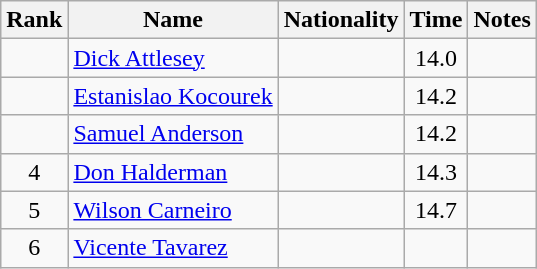<table class="wikitable sortable" style="text-align:center">
<tr>
<th>Rank</th>
<th>Name</th>
<th>Nationality</th>
<th>Time</th>
<th>Notes</th>
</tr>
<tr>
<td></td>
<td align=left><a href='#'>Dick Attlesey</a></td>
<td align=left></td>
<td>14.0</td>
<td></td>
</tr>
<tr>
<td></td>
<td align=left><a href='#'>Estanislao Kocourek</a></td>
<td align=left></td>
<td>14.2</td>
<td></td>
</tr>
<tr>
<td></td>
<td align=left><a href='#'>Samuel Anderson</a></td>
<td align=left></td>
<td>14.2</td>
<td></td>
</tr>
<tr>
<td>4</td>
<td align=left><a href='#'>Don Halderman</a></td>
<td align=left></td>
<td>14.3</td>
<td></td>
</tr>
<tr>
<td>5</td>
<td align=left><a href='#'>Wilson Carneiro</a></td>
<td align=left></td>
<td>14.7</td>
<td></td>
</tr>
<tr>
<td>6</td>
<td align=left><a href='#'>Vicente Tavarez</a></td>
<td align=left></td>
<td></td>
<td></td>
</tr>
</table>
